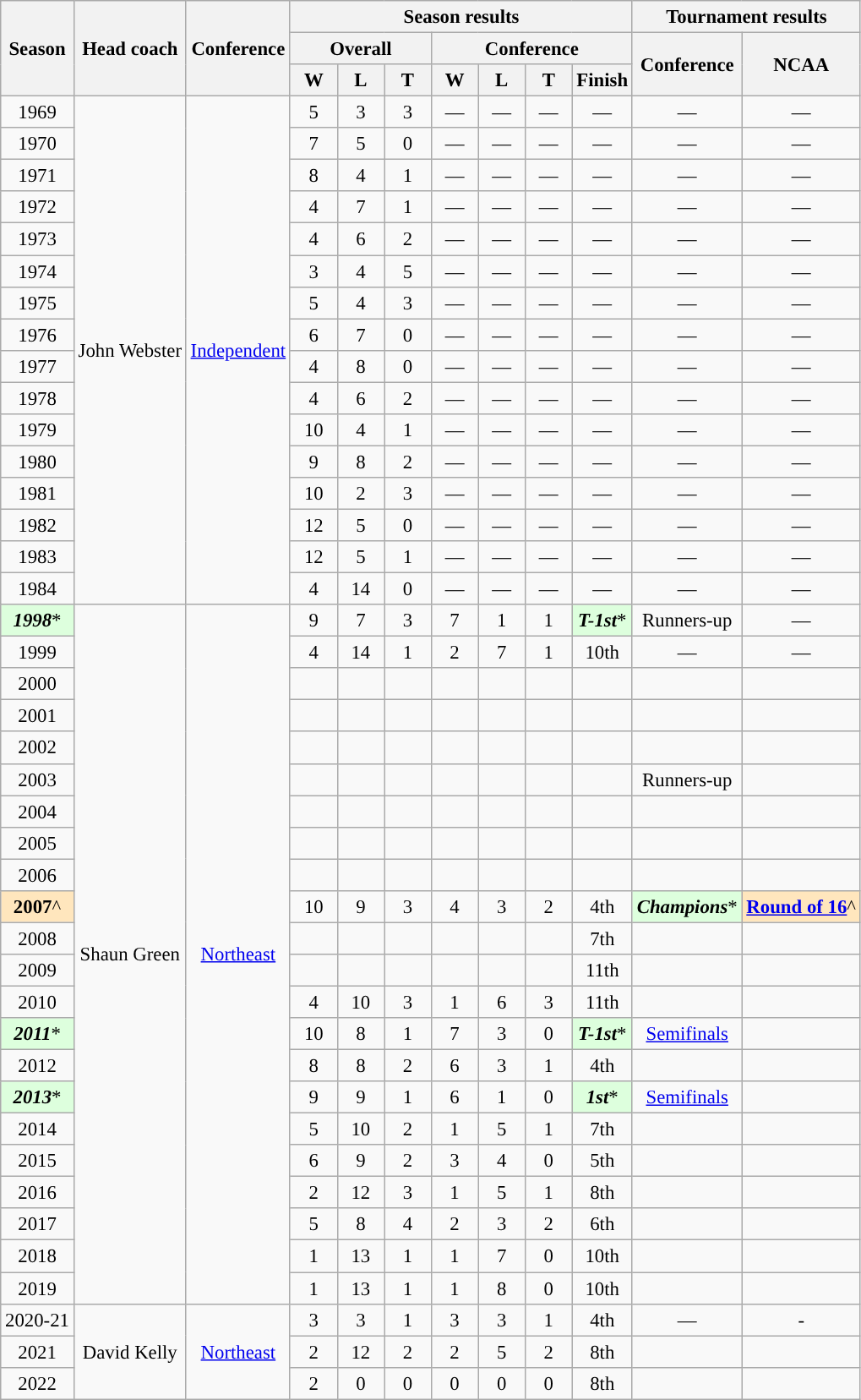<table class="wikitable" style="font-size: 95%; text-align:center;">
<tr>
<th rowspan=3>Season</th>
<th rowspan=3>Head coach</th>
<th rowspan=3>Conference</th>
<th colspan=7>Season results</th>
<th colspan=2>Tournament results</th>
</tr>
<tr>
<th colspan=3>Overall</th>
<th colspan=4>Conference</th>
<th rowspan=2>Conference</th>
<th rowspan=2>NCAA</th>
</tr>
<tr>
<th width=30>W</th>
<th width=30>L</th>
<th width=30>T</th>
<th width=30>W</th>
<th width=30>L</th>
<th width=30>T</th>
<th>Finish</th>
</tr>
<tr>
<td>1969</td>
<td rowspan="16">John Webster</td>
<td rowspan="16"><a href='#'>Independent</a></td>
<td>5</td>
<td>3</td>
<td>3</td>
<td>—</td>
<td>—</td>
<td>—</td>
<td>—</td>
<td>—</td>
<td>—</td>
</tr>
<tr>
<td>1970</td>
<td>7</td>
<td>5</td>
<td>0</td>
<td>—</td>
<td>—</td>
<td>—</td>
<td>—</td>
<td>—</td>
<td>—</td>
</tr>
<tr>
<td>1971</td>
<td>8</td>
<td>4</td>
<td>1</td>
<td>—</td>
<td>—</td>
<td>—</td>
<td>—</td>
<td>—</td>
<td>—</td>
</tr>
<tr>
<td>1972</td>
<td>4</td>
<td>7</td>
<td>1</td>
<td>—</td>
<td>—</td>
<td>—</td>
<td>—</td>
<td>—</td>
<td>—</td>
</tr>
<tr>
<td>1973</td>
<td>4</td>
<td>6</td>
<td>2</td>
<td>—</td>
<td>—</td>
<td>—</td>
<td>—</td>
<td>—</td>
<td>—</td>
</tr>
<tr>
<td>1974</td>
<td>3</td>
<td>4</td>
<td>5</td>
<td>—</td>
<td>—</td>
<td>—</td>
<td>—</td>
<td>—</td>
<td>—</td>
</tr>
<tr>
<td>1975</td>
<td>5</td>
<td>4</td>
<td>3</td>
<td>—</td>
<td>—</td>
<td>—</td>
<td>—</td>
<td>—</td>
<td>—</td>
</tr>
<tr>
<td>1976</td>
<td>6</td>
<td>7</td>
<td>0</td>
<td>—</td>
<td>—</td>
<td>—</td>
<td>—</td>
<td>—</td>
<td>—</td>
</tr>
<tr>
<td>1977</td>
<td>4</td>
<td>8</td>
<td>0</td>
<td>—</td>
<td>—</td>
<td>—</td>
<td>—</td>
<td>—</td>
<td>—</td>
</tr>
<tr>
<td>1978</td>
<td>4</td>
<td>6</td>
<td>2</td>
<td>—</td>
<td>—</td>
<td>—</td>
<td>—</td>
<td>—</td>
<td>—</td>
</tr>
<tr>
<td>1979</td>
<td>10</td>
<td>4</td>
<td>1</td>
<td>—</td>
<td>—</td>
<td>—</td>
<td>—</td>
<td>—</td>
<td>—</td>
</tr>
<tr>
<td>1980</td>
<td>9</td>
<td>8</td>
<td>2</td>
<td>—</td>
<td>—</td>
<td>—</td>
<td>—</td>
<td>—</td>
<td>—</td>
</tr>
<tr>
<td>1981</td>
<td>10</td>
<td>2</td>
<td>3</td>
<td>—</td>
<td>—</td>
<td>—</td>
<td>—</td>
<td>—</td>
<td>—</td>
</tr>
<tr>
<td>1982</td>
<td>12</td>
<td>5</td>
<td>0</td>
<td>—</td>
<td>—</td>
<td>—</td>
<td>—</td>
<td>—</td>
<td>—</td>
</tr>
<tr>
<td>1983</td>
<td>12</td>
<td>5</td>
<td>1</td>
<td>—</td>
<td>—</td>
<td>—</td>
<td>—</td>
<td>—</td>
<td>—</td>
</tr>
<tr>
<td>1984</td>
<td>4</td>
<td>14</td>
<td>0</td>
<td>—</td>
<td>—</td>
<td>—</td>
<td>—</td>
<td>—</td>
<td>—</td>
</tr>
<tr>
<td bgcolor="#ddffdd"><strong><em> 1998</em></strong>*</td>
<td rowspan="22">Shaun Green</td>
<td rowspan="22”"><a href='#'>Northeast</a></td>
<td>9</td>
<td>7</td>
<td>3</td>
<td>7</td>
<td>1</td>
<td>1</td>
<td bgcolor="#ddffdd"><strong><em>T-1st</em></strong>*</td>
<td>Runners-up</td>
<td>—</td>
</tr>
<tr>
<td>1999</td>
<td>4</td>
<td>14</td>
<td>1</td>
<td>2</td>
<td>7</td>
<td>1</td>
<td>10th</td>
<td>—</td>
<td>—</td>
</tr>
<tr>
<td>2000</td>
<td></td>
<td></td>
<td></td>
<td></td>
<td></td>
<td></td>
<td></td>
<td></td>
<td></td>
</tr>
<tr>
<td>2001</td>
<td></td>
<td></td>
<td></td>
<td></td>
<td></td>
<td></td>
<td></td>
<td></td>
<td></td>
</tr>
<tr>
<td>2002</td>
<td></td>
<td></td>
<td></td>
<td></td>
<td></td>
<td></td>
<td></td>
<td></td>
<td></td>
</tr>
<tr>
<td>2003</td>
<td></td>
<td></td>
<td></td>
<td></td>
<td></td>
<td></td>
<td></td>
<td>Runners-up</td>
<td></td>
</tr>
<tr>
<td>2004</td>
<td></td>
<td></td>
<td></td>
<td></td>
<td></td>
<td></td>
<td></td>
<td></td>
<td></td>
</tr>
<tr>
<td>2005</td>
<td></td>
<td></td>
<td></td>
<td></td>
<td></td>
<td></td>
<td></td>
<td></td>
<td></td>
</tr>
<tr>
<td>2006</td>
<td></td>
<td></td>
<td></td>
<td></td>
<td></td>
<td></td>
<td></td>
<td></td>
<td></td>
</tr>
<tr>
<td bgcolor="#ffe6bd"><strong>2007</strong>^</td>
<td>10</td>
<td>9</td>
<td>3</td>
<td>4</td>
<td>3</td>
<td>2</td>
<td>4th</td>
<td bgcolor="#ddffdd"><strong><em>Champions</em></strong>*</td>
<td bgcolor="#ffe6bd"><strong><a href='#'>Round of 16</a></strong>^</td>
</tr>
<tr>
<td>2008</td>
<td></td>
<td></td>
<td></td>
<td></td>
<td></td>
<td></td>
<td>7th</td>
<td></td>
<td></td>
</tr>
<tr>
<td>2009</td>
<td></td>
<td></td>
<td></td>
<td></td>
<td></td>
<td></td>
<td>11th</td>
<td></td>
<td></td>
</tr>
<tr>
<td>2010</td>
<td>4</td>
<td>10</td>
<td>3</td>
<td>1</td>
<td>6</td>
<td>3</td>
<td>11th</td>
<td></td>
<td></td>
</tr>
<tr>
<td bgcolor="#ddffdd"><strong><em> 2011</em></strong>*</td>
<td>10</td>
<td>8</td>
<td>1</td>
<td>7</td>
<td>3</td>
<td>0</td>
<td bgcolor="#ddffdd"><strong><em>T-1st</em></strong>*</td>
<td><a href='#'>Semifinals</a></td>
<td></td>
</tr>
<tr>
<td>2012</td>
<td>8</td>
<td>8</td>
<td>2</td>
<td>6</td>
<td>3</td>
<td>1</td>
<td>4th</td>
<td></td>
<td></td>
</tr>
<tr>
<td bgcolor="#ddffdd"><strong><em> 2013</em></strong>*</td>
<td>9</td>
<td>9</td>
<td>1</td>
<td>6</td>
<td>1</td>
<td>0</td>
<td bgcolor="#ddffdd"><strong><em>1st</em></strong>*</td>
<td><a href='#'>Semifinals</a></td>
<td></td>
</tr>
<tr>
<td>2014</td>
<td>5</td>
<td>10</td>
<td>2</td>
<td>1</td>
<td>5</td>
<td>1</td>
<td>7th</td>
<td></td>
<td></td>
</tr>
<tr>
<td>2015</td>
<td>6</td>
<td>9</td>
<td>2</td>
<td>3</td>
<td>4</td>
<td>0</td>
<td>5th</td>
<td></td>
<td></td>
</tr>
<tr>
<td>2016</td>
<td>2</td>
<td>12</td>
<td>3</td>
<td>1</td>
<td>5</td>
<td>1</td>
<td>8th</td>
<td></td>
<td></td>
</tr>
<tr>
<td>2017</td>
<td>5</td>
<td>8</td>
<td>4</td>
<td>2</td>
<td>3</td>
<td>2</td>
<td>6th</td>
<td></td>
<td></td>
</tr>
<tr>
<td>2018</td>
<td>1</td>
<td>13</td>
<td>1</td>
<td>1</td>
<td>7</td>
<td>0</td>
<td>10th</td>
<td></td>
<td></td>
</tr>
<tr>
<td>2019</td>
<td>1</td>
<td>13</td>
<td>1</td>
<td>1</td>
<td>8</td>
<td>0</td>
<td>10th</td>
<td></td>
<td></td>
</tr>
<tr>
<td>2020-21</td>
<td rowspan="3">David Kelly</td>
<td rowspan="3"><a href='#'>Northeast</a></td>
<td>3</td>
<td>3</td>
<td>1</td>
<td>3</td>
<td>3</td>
<td>1</td>
<td>4th</td>
<td>—</td>
<td>-</td>
</tr>
<tr>
<td>2021</td>
<td>2</td>
<td>12</td>
<td>2</td>
<td>2</td>
<td>5</td>
<td>2</td>
<td>8th</td>
<td></td>
<td></td>
</tr>
<tr>
<td>2022</td>
<td>2</td>
<td>0</td>
<td>0</td>
<td>0</td>
<td>0</td>
<td>0</td>
<td>8th</td>
<td></td>
<td></td>
</tr>
</table>
